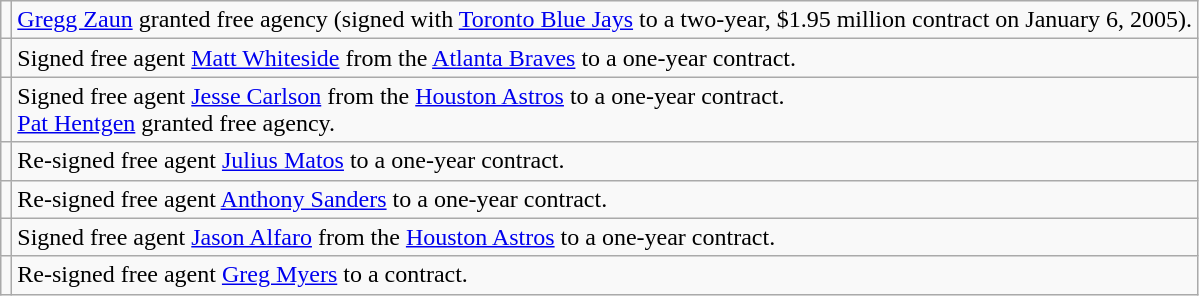<table class="wikitable">
<tr>
<td></td>
<td><a href='#'>Gregg Zaun</a> granted free agency (signed with <a href='#'>Toronto Blue Jays</a> to a two-year, $1.95 million contract on January 6, 2005).</td>
</tr>
<tr>
<td></td>
<td>Signed free agent <a href='#'>Matt Whiteside</a> from the <a href='#'>Atlanta Braves</a> to a one-year contract.</td>
</tr>
<tr>
<td></td>
<td>Signed free agent <a href='#'>Jesse Carlson</a> from the <a href='#'>Houston Astros</a> to a one-year contract. <br><a href='#'>Pat Hentgen</a> granted free agency.</td>
</tr>
<tr>
<td></td>
<td>Re-signed free agent <a href='#'>Julius Matos</a> to a one-year contract.</td>
</tr>
<tr>
<td></td>
<td>Re-signed free agent <a href='#'>Anthony Sanders</a> to a one-year contract.</td>
</tr>
<tr>
<td></td>
<td>Signed free agent <a href='#'>Jason Alfaro</a> from the <a href='#'>Houston Astros</a> to a one-year contract.</td>
</tr>
<tr>
<td></td>
<td>Re-signed free agent <a href='#'>Greg Myers</a> to a contract.</td>
</tr>
</table>
